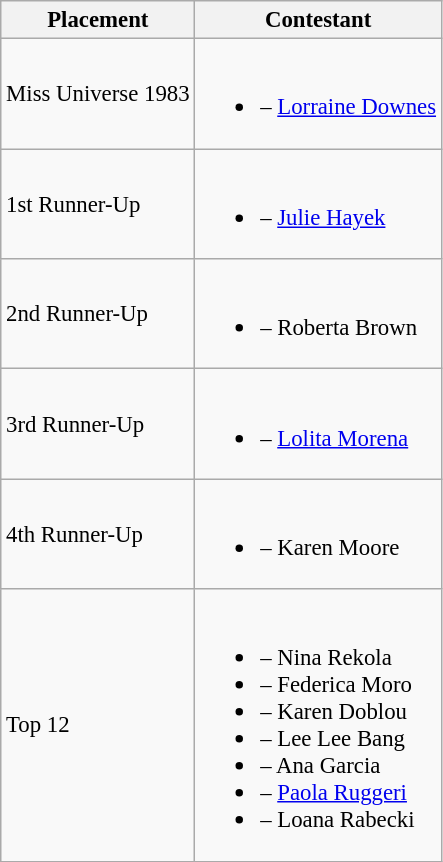<table class="wikitable sortable" style="font-size:95%;">
<tr>
<th>Placement</th>
<th>Contestant</th>
</tr>
<tr>
<td>Miss Universe 1983</td>
<td><br><ul><li> – <a href='#'>Lorraine Downes</a></li></ul></td>
</tr>
<tr>
<td>1st Runner-Up</td>
<td><br><ul><li> – <a href='#'>Julie Hayek</a></li></ul></td>
</tr>
<tr>
<td>2nd Runner-Up</td>
<td><br><ul><li> – Roberta Brown</li></ul></td>
</tr>
<tr>
<td>3rd Runner-Up</td>
<td><br><ul><li> – <a href='#'>Lolita Morena</a></li></ul></td>
</tr>
<tr>
<td>4th Runner-Up</td>
<td><br><ul><li> – Karen Moore</li></ul></td>
</tr>
<tr>
<td>Top 12</td>
<td><br><ul><li> – Nina Rekola</li><li> – Federica Moro</li><li> – Karen Doblou</li><li> – Lee Lee Bang</li><li> – Ana Garcia</li><li> – <a href='#'>Paola Ruggeri</a></li><li> – Loana Rabecki</li></ul></td>
</tr>
</table>
